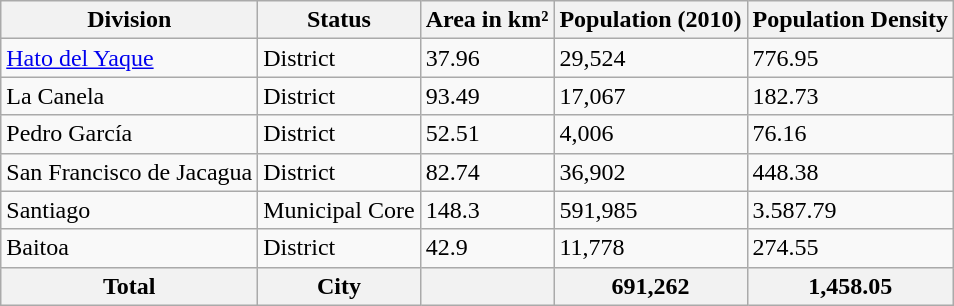<table class="wikitable sortable">
<tr>
<th>Division</th>
<th>Status</th>
<th>Area in km²</th>
<th>Population (2010)</th>
<th>Population Density</th>
</tr>
<tr>
<td><a href='#'>Hato del Yaque</a></td>
<td>District</td>
<td>37.96</td>
<td>29,524</td>
<td>776.95</td>
</tr>
<tr>
<td>La Canela</td>
<td>District</td>
<td>93.49</td>
<td>17,067</td>
<td>182.73</td>
</tr>
<tr>
<td>Pedro García</td>
<td>District</td>
<td>52.51</td>
<td>4,006</td>
<td>76.16</td>
</tr>
<tr>
<td>San Francisco de Jacagua</td>
<td>District</td>
<td>82.74</td>
<td>36,902</td>
<td>448.38</td>
</tr>
<tr>
<td>Santiago</td>
<td>Municipal Core</td>
<td>148.3</td>
<td>591,985</td>
<td>3.587.79</td>
</tr>
<tr>
<td>Baitoa</td>
<td>District</td>
<td>42.9</td>
<td>11,778</td>
<td>274.55</td>
</tr>
<tr>
<th><strong>Total</strong></th>
<th><strong>City</strong></th>
<th></th>
<th><strong>691,262</strong></th>
<th><strong>1,458.05</strong></th>
</tr>
</table>
